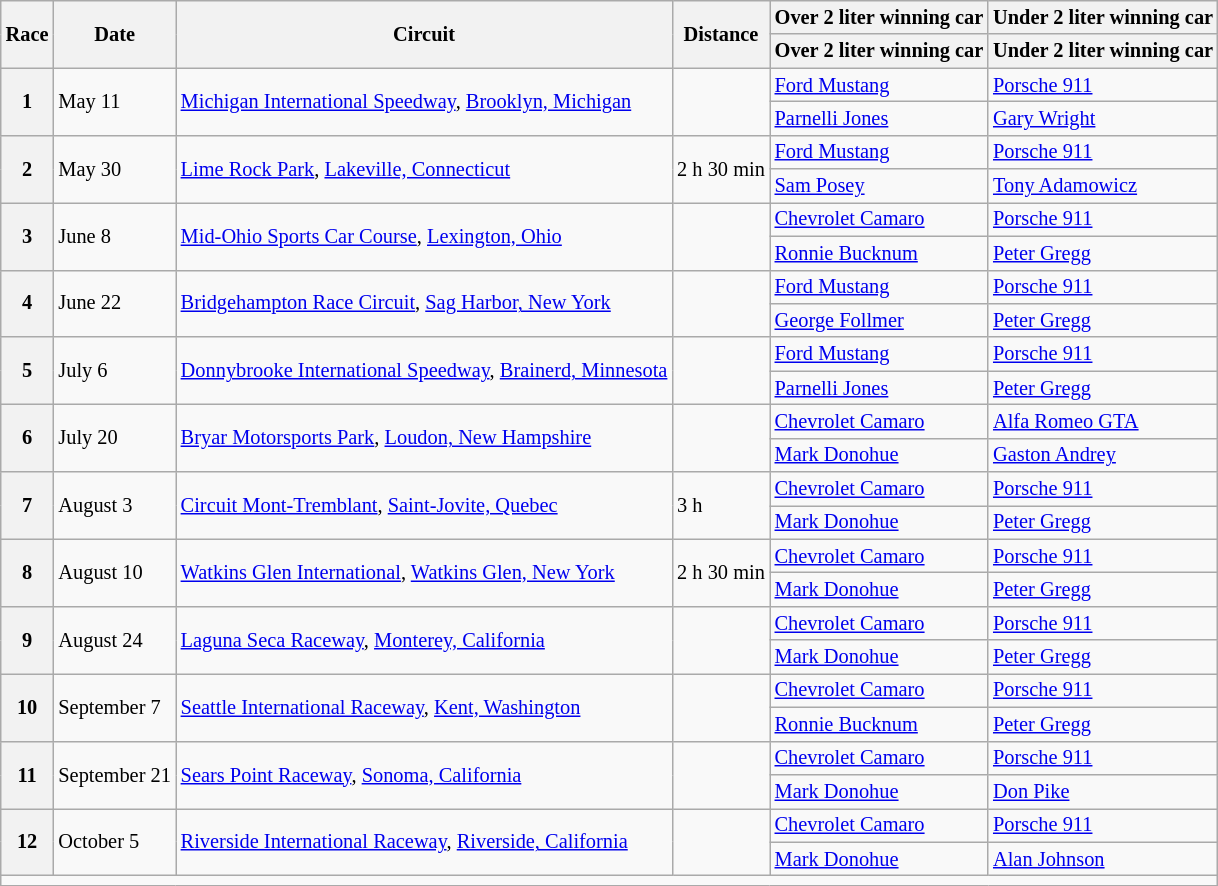<table class="wikitable" style="font-size: 85%">
<tr>
<th rowspan=2>Race</th>
<th rowspan=2>Date</th>
<th rowspan=2>Circuit</th>
<th rowspan=2>Distance</th>
<th>Over 2 liter winning car</th>
<th>Under 2 liter winning car</th>
</tr>
<tr>
<th>Over 2 liter winning car</th>
<th>Under 2 liter winning car</th>
</tr>
<tr>
<th rowspan=2>1</th>
<td rowspan=2>May 11</td>
<td rowspan=2><a href='#'>Michigan International Speedway</a>, <a href='#'>Brooklyn, Michigan</a></td>
<td rowspan=2></td>
<td><a href='#'>Ford Mustang</a></td>
<td><a href='#'>Porsche 911</a></td>
</tr>
<tr>
<td> <a href='#'>Parnelli Jones</a></td>
<td> <a href='#'>Gary Wright</a></td>
</tr>
<tr>
<th rowspan=2>2</th>
<td rowspan=2>May 30</td>
<td rowspan=2><a href='#'>Lime Rock Park</a>, <a href='#'>Lakeville, Connecticut</a></td>
<td rowspan=2>2 h 30 min<br></td>
<td><a href='#'>Ford Mustang</a></td>
<td><a href='#'>Porsche 911</a></td>
</tr>
<tr>
<td> <a href='#'>Sam Posey</a></td>
<td> <a href='#'>Tony Adamowicz</a></td>
</tr>
<tr>
<th rowspan=2>3</th>
<td rowspan=2>June 8</td>
<td rowspan=2><a href='#'>Mid-Ohio Sports Car Course</a>, <a href='#'>Lexington, Ohio</a></td>
<td rowspan=2></td>
<td><a href='#'>Chevrolet Camaro</a></td>
<td><a href='#'>Porsche 911</a></td>
</tr>
<tr>
<td> <a href='#'>Ronnie Bucknum</a></td>
<td> <a href='#'>Peter Gregg</a></td>
</tr>
<tr>
<th rowspan=2>4</th>
<td rowspan=2>June 22</td>
<td rowspan=2><a href='#'>Bridgehampton Race Circuit</a>, <a href='#'>Sag Harbor, New York</a></td>
<td rowspan=2></td>
<td><a href='#'>Ford Mustang</a></td>
<td><a href='#'>Porsche 911</a></td>
</tr>
<tr>
<td> <a href='#'>George Follmer</a></td>
<td> <a href='#'>Peter Gregg</a></td>
</tr>
<tr>
<th rowspan=2>5</th>
<td rowspan=2>July 6</td>
<td rowspan=2><a href='#'>Donnybrooke International Speedway</a>, <a href='#'>Brainerd, Minnesota</a></td>
<td rowspan=2></td>
<td><a href='#'>Ford Mustang</a></td>
<td><a href='#'>Porsche 911</a></td>
</tr>
<tr>
<td> <a href='#'>Parnelli Jones</a></td>
<td> <a href='#'>Peter Gregg</a></td>
</tr>
<tr>
<th rowspan=2>6</th>
<td rowspan=2>July 20</td>
<td rowspan=2><a href='#'>Bryar Motorsports Park</a>, <a href='#'>Loudon, New Hampshire</a></td>
<td rowspan=2></td>
<td><a href='#'>Chevrolet Camaro</a></td>
<td><a href='#'>Alfa Romeo GTA</a></td>
</tr>
<tr>
<td> <a href='#'>Mark Donohue</a></td>
<td> <a href='#'>Gaston Andrey</a></td>
</tr>
<tr>
<th rowspan=2>7</th>
<td rowspan=2>August 3</td>
<td rowspan=2><a href='#'>Circuit Mont-Tremblant</a>, <a href='#'>Saint-Jovite, Quebec</a></td>
<td rowspan=2>3 h<br></td>
<td><a href='#'>Chevrolet Camaro</a></td>
<td><a href='#'>Porsche 911</a></td>
</tr>
<tr>
<td> <a href='#'>Mark Donohue</a></td>
<td> <a href='#'>Peter Gregg</a></td>
</tr>
<tr>
<th rowspan=2>8</th>
<td rowspan=2>August 10</td>
<td rowspan=2><a href='#'>Watkins Glen International</a>, <a href='#'>Watkins Glen, New York</a></td>
<td rowspan=2>2 h 30 min<br></td>
<td><a href='#'>Chevrolet Camaro</a></td>
<td><a href='#'>Porsche 911</a></td>
</tr>
<tr>
<td> <a href='#'>Mark Donohue</a></td>
<td> <a href='#'>Peter Gregg</a></td>
</tr>
<tr>
<th rowspan=2>9</th>
<td rowspan=2>August 24</td>
<td rowspan=2><a href='#'>Laguna Seca Raceway</a>, <a href='#'>Monterey, California</a></td>
<td rowspan=2></td>
<td><a href='#'>Chevrolet Camaro</a></td>
<td><a href='#'>Porsche 911</a></td>
</tr>
<tr>
<td> <a href='#'>Mark Donohue</a></td>
<td> <a href='#'>Peter Gregg</a></td>
</tr>
<tr>
<th rowspan=2>10</th>
<td rowspan=2>September 7</td>
<td rowspan=2><a href='#'>Seattle International Raceway</a>, <a href='#'>Kent, Washington</a></td>
<td rowspan=2></td>
<td><a href='#'>Chevrolet Camaro</a></td>
<td><a href='#'>Porsche 911</a></td>
</tr>
<tr>
<td> <a href='#'>Ronnie Bucknum</a></td>
<td> <a href='#'>Peter Gregg</a></td>
</tr>
<tr>
<th rowspan=2>11</th>
<td rowspan=2>September 21</td>
<td rowspan=2><a href='#'>Sears Point Raceway</a>, <a href='#'>Sonoma, California</a></td>
<td rowspan=2></td>
<td><a href='#'>Chevrolet Camaro</a></td>
<td><a href='#'>Porsche 911</a></td>
</tr>
<tr>
<td> <a href='#'>Mark Donohue</a></td>
<td> <a href='#'>Don Pike</a></td>
</tr>
<tr>
<th rowspan=2>12</th>
<td rowspan=2>October 5</td>
<td rowspan=2><a href='#'>Riverside International Raceway</a>, <a href='#'>Riverside, California</a></td>
<td rowspan=2></td>
<td><a href='#'>Chevrolet Camaro</a></td>
<td><a href='#'>Porsche 911</a></td>
</tr>
<tr>
<td> <a href='#'>Mark Donohue</a></td>
<td> <a href='#'>Alan Johnson</a></td>
</tr>
<tr>
<td style="text-align:center;" colspan=6></td>
</tr>
</table>
